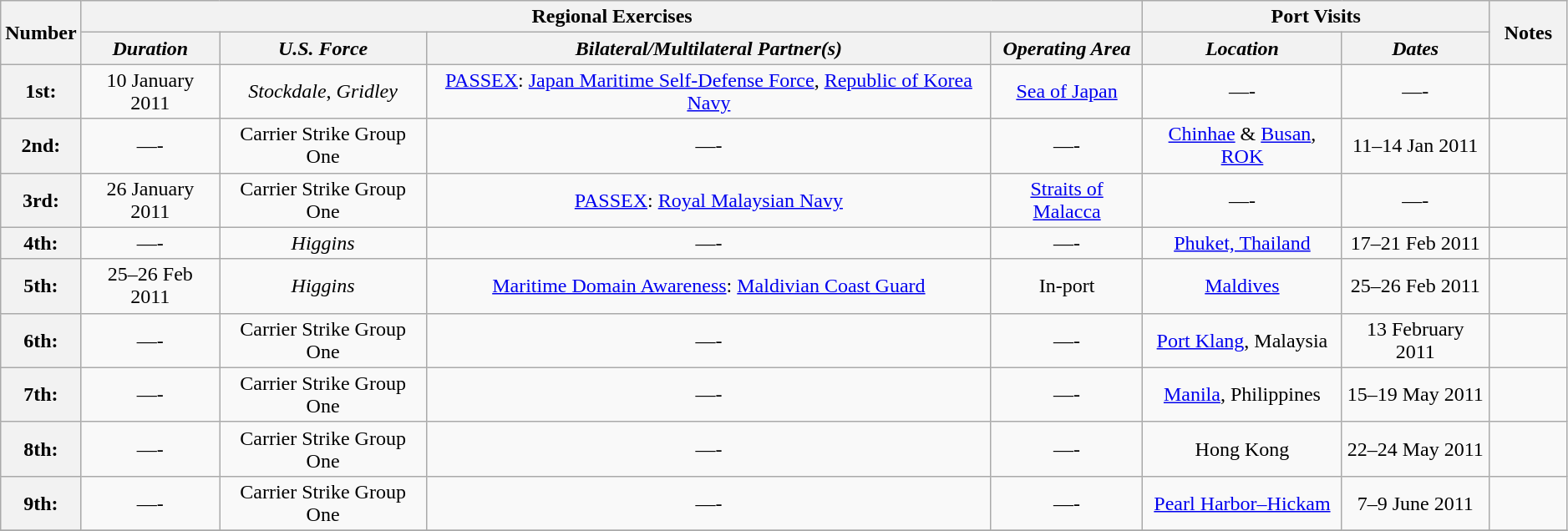<table class="wikitable" style="text-align:center" width=99%>
<tr>
<th rowspan="2" width="5%">Number</th>
<th colspan="4" align="center">Regional Exercises</th>
<th colspan="2" align="center">Port Visits</th>
<th rowspan="2" width="5%">Notes</th>
</tr>
<tr>
<th align="center"><em>Duration</em></th>
<th align="center"><em>U.S. Force</em></th>
<th align="center"><em>Bilateral/Multilateral Partner(s)</em></th>
<th align="center"><em>Operating Area</em></th>
<th align="center"><em>Location</em></th>
<th align="center"><em>Dates</em></th>
</tr>
<tr>
<th>1st:</th>
<td>10 January 2011</td>
<td><em>Stockdale</em>, <em>Gridley</em></td>
<td><a href='#'>PASSEX</a>: <a href='#'>Japan Maritime Self-Defense Force</a>, <a href='#'>Republic of Korea Navy</a></td>
<td><a href='#'>Sea of Japan</a></td>
<td>—-</td>
<td>—-</td>
<td></td>
</tr>
<tr>
<th>2nd:</th>
<td>—-</td>
<td>Carrier Strike Group One</td>
<td>—-</td>
<td>—-</td>
<td><a href='#'>Chinhae</a> & <a href='#'>Busan</a>, <a href='#'>ROK</a></td>
<td>11–14 Jan 2011</td>
<td></td>
</tr>
<tr>
<th>3rd:</th>
<td>26 January 2011</td>
<td>Carrier Strike Group One</td>
<td><a href='#'>PASSEX</a>:  <a href='#'>Royal Malaysian Navy</a></td>
<td><a href='#'>Straits of Malacca</a></td>
<td>—-</td>
<td>—-</td>
<td></td>
</tr>
<tr>
<th>4th:</th>
<td>—-</td>
<td><em>Higgins</em></td>
<td>—-</td>
<td>—-</td>
<td><a href='#'>Phuket, Thailand</a></td>
<td>17–21 Feb 2011</td>
<td></td>
</tr>
<tr>
<th>5th:</th>
<td>25–26 Feb 2011</td>
<td><em>Higgins</em></td>
<td><a href='#'>Maritime Domain Awareness</a>: <a href='#'>Maldivian Coast Guard</a></td>
<td>In-port</td>
<td><a href='#'>Maldives</a></td>
<td>25–26 Feb 2011</td>
<td></td>
</tr>
<tr>
<th>6th:</th>
<td>—-</td>
<td>Carrier Strike Group One</td>
<td>—-</td>
<td>—-</td>
<td><a href='#'>Port Klang</a>, Malaysia</td>
<td>13 February 2011</td>
<td></td>
</tr>
<tr>
<th>7th:</th>
<td>—-</td>
<td>Carrier Strike Group One</td>
<td>—-</td>
<td>—-</td>
<td><a href='#'>Manila</a>, Philippines</td>
<td>15–19 May 2011</td>
<td></td>
</tr>
<tr>
<th>8th:</th>
<td>—-</td>
<td>Carrier Strike Group One</td>
<td>—-</td>
<td>—-</td>
<td>Hong Kong</td>
<td>22–24 May 2011</td>
<td></td>
</tr>
<tr>
<th>9th:</th>
<td>—-</td>
<td>Carrier Strike Group One</td>
<td>—-</td>
<td>—-</td>
<td><a href='#'>Pearl Harbor–Hickam</a></td>
<td>7–9 June 2011</td>
<td></td>
</tr>
<tr>
</tr>
</table>
